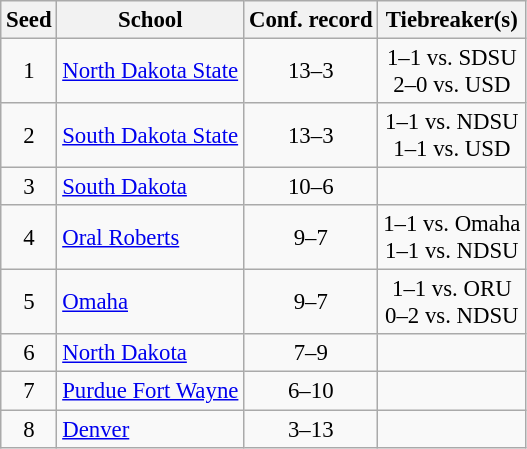<table class="wikitable" style="white-space:nowrap; font-size:95%;text-align:center">
<tr>
<th>Seed</th>
<th>School</th>
<th>Conf. record</th>
<th>Tiebreaker(s)</th>
</tr>
<tr>
<td>1</td>
<td align=left><a href='#'>North Dakota State</a></td>
<td>13–3</td>
<td>1–1 vs. SDSU<br>2–0 vs. USD</td>
</tr>
<tr>
<td>2</td>
<td align=left><a href='#'>South Dakota State</a></td>
<td>13–3</td>
<td>1–1 vs. NDSU<br>1–1 vs. USD</td>
</tr>
<tr>
<td>3</td>
<td align=left><a href='#'>South Dakota</a></td>
<td>10–6</td>
<td></td>
</tr>
<tr>
<td>4</td>
<td align=left><a href='#'>Oral Roberts</a></td>
<td>9–7</td>
<td>1–1 vs. Omaha<br>1–1 vs. NDSU</td>
</tr>
<tr>
<td>5</td>
<td align=left><a href='#'>Omaha</a></td>
<td>9–7</td>
<td>1–1 vs. ORU<br>0–2 vs. NDSU</td>
</tr>
<tr>
<td>6</td>
<td align=left><a href='#'>North Dakota</a></td>
<td>7–9</td>
<td></td>
</tr>
<tr>
<td>7</td>
<td align=left><a href='#'>Purdue Fort Wayne</a></td>
<td>6–10</td>
<td></td>
</tr>
<tr>
<td>8</td>
<td align=left><a href='#'>Denver</a></td>
<td>3–13</td>
<td></td>
</tr>
</table>
